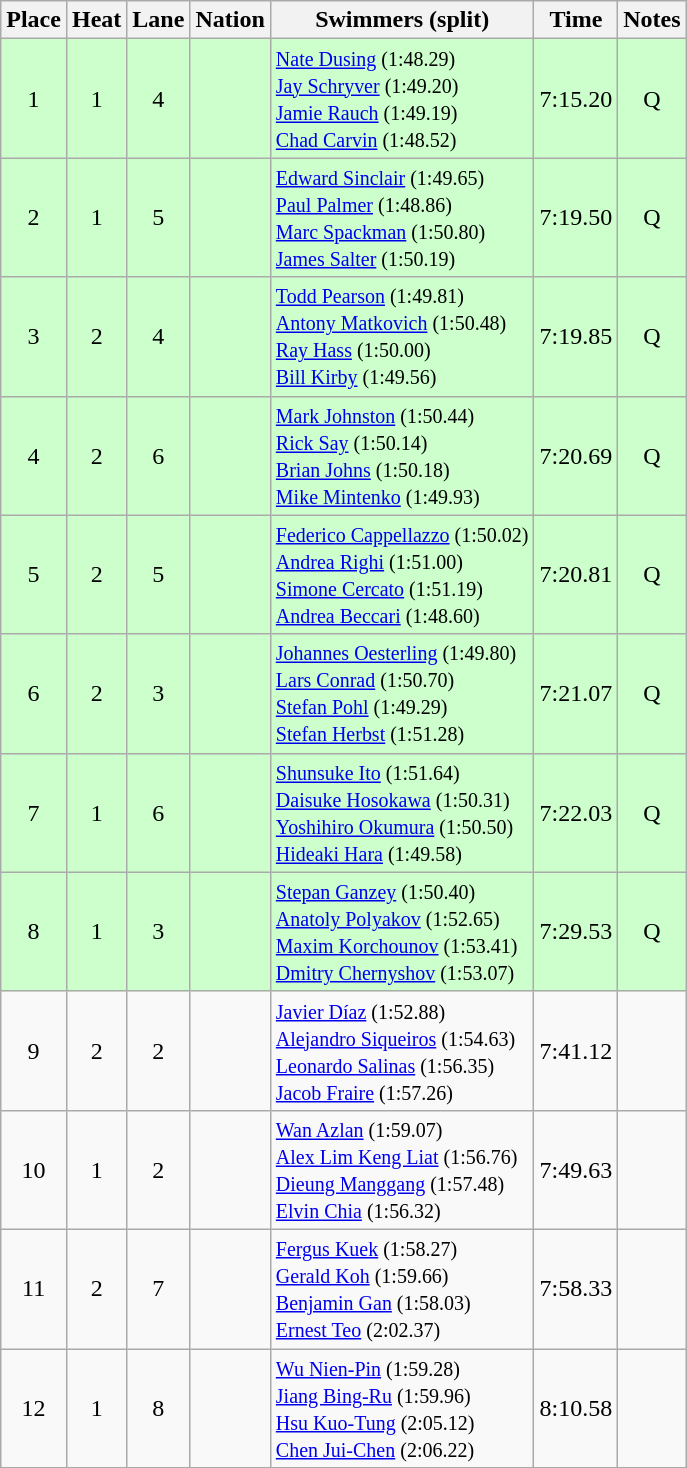<table class="wikitable sortable" style="text-align:center">
<tr>
<th>Place</th>
<th>Heat</th>
<th>Lane</th>
<th>Nation</th>
<th>Swimmers (split)</th>
<th>Time</th>
<th>Notes</th>
</tr>
<tr bgcolor=ccffcc>
<td>1</td>
<td>1</td>
<td>4</td>
<td align=left></td>
<td align=left><small><a href='#'>Nate Dusing</a> (1:48.29)<br> <a href='#'>Jay Schryver</a> (1:49.20)<br> <a href='#'>Jamie Rauch</a> (1:49.19)<br> <a href='#'>Chad Carvin</a> (1:48.52)</small></td>
<td>7:15.20</td>
<td>Q</td>
</tr>
<tr bgcolor=ccffcc>
<td>2</td>
<td>1</td>
<td>5</td>
<td align=left></td>
<td align=left><small><a href='#'>Edward Sinclair</a> (1:49.65)<br> <a href='#'>Paul Palmer</a> (1:48.86)<br> <a href='#'>Marc Spackman</a> (1:50.80)<br> <a href='#'>James Salter</a> (1:50.19)</small></td>
<td>7:19.50</td>
<td>Q</td>
</tr>
<tr bgcolor=ccffcc>
<td>3</td>
<td>2</td>
<td>4</td>
<td align=left></td>
<td align=left><small><a href='#'>Todd Pearson</a> (1:49.81)<br> <a href='#'>Antony Matkovich</a> (1:50.48)<br> <a href='#'>Ray Hass</a> (1:50.00)<br> <a href='#'>Bill Kirby</a> (1:49.56)</small></td>
<td>7:19.85</td>
<td>Q</td>
</tr>
<tr bgcolor=ccffcc>
<td>4</td>
<td>2</td>
<td>6</td>
<td align=left></td>
<td align=left><small><a href='#'>Mark Johnston</a> (1:50.44)<br> <a href='#'>Rick Say</a> (1:50.14)<br> <a href='#'>Brian Johns</a> (1:50.18)<br> <a href='#'>Mike Mintenko</a> (1:49.93)</small></td>
<td>7:20.69</td>
<td>Q</td>
</tr>
<tr bgcolor=ccffcc>
<td>5</td>
<td>2</td>
<td>5</td>
<td align=left></td>
<td align=left><small><a href='#'>Federico Cappellazzo</a> (1:50.02)<br> <a href='#'>Andrea Righi</a> (1:51.00)<br> <a href='#'>Simone Cercato</a> (1:51.19)<br> <a href='#'>Andrea Beccari</a> (1:48.60)</small></td>
<td>7:20.81</td>
<td>Q</td>
</tr>
<tr bgcolor=ccffcc>
<td>6</td>
<td>2</td>
<td>3</td>
<td align=left></td>
<td align=left><small><a href='#'>Johannes Oesterling</a> (1:49.80)<br> <a href='#'>Lars Conrad</a> (1:50.70)<br> <a href='#'>Stefan Pohl</a> (1:49.29)<br> <a href='#'>Stefan Herbst</a> (1:51.28)</small></td>
<td>7:21.07</td>
<td>Q</td>
</tr>
<tr bgcolor=ccffcc>
<td>7</td>
<td>1</td>
<td>6</td>
<td align=left></td>
<td align=left><small><a href='#'>Shunsuke Ito</a> (1:51.64)<br> <a href='#'>Daisuke Hosokawa</a> (1:50.31)<br> <a href='#'>Yoshihiro Okumura</a> (1:50.50)<br> <a href='#'>Hideaki Hara</a> (1:49.58)</small></td>
<td>7:22.03</td>
<td>Q</td>
</tr>
<tr bgcolor=ccffcc>
<td>8</td>
<td>1</td>
<td>3</td>
<td align=left></td>
<td align=left><small><a href='#'>Stepan Ganzey</a> (1:50.40)<br> <a href='#'>Anatoly Polyakov</a> (1:52.65)<br> <a href='#'>Maxim Korchounov</a> (1:53.41)<br> <a href='#'>Dmitry Chernyshov</a> (1:53.07)</small></td>
<td>7:29.53</td>
<td>Q</td>
</tr>
<tr>
<td>9</td>
<td>2</td>
<td>2</td>
<td align=left></td>
<td align=left><small><a href='#'>Javier Díaz</a> (1:52.88)<br> <a href='#'>Alejandro Siqueiros</a> (1:54.63)<br> <a href='#'>Leonardo Salinas</a> (1:56.35)<br> <a href='#'>Jacob Fraire</a> (1:57.26)</small></td>
<td>7:41.12</td>
<td></td>
</tr>
<tr>
<td>10</td>
<td>1</td>
<td>2</td>
<td align=left></td>
<td align=left><small><a href='#'>Wan Azlan</a> (1:59.07)<br> <a href='#'>Alex Lim Keng Liat</a> (1:56.76)<br> <a href='#'>Dieung Manggang</a> (1:57.48)<br> <a href='#'>Elvin Chia</a> (1:56.32)</small></td>
<td>7:49.63</td>
<td></td>
</tr>
<tr>
<td>11</td>
<td>2</td>
<td>7</td>
<td align=left></td>
<td align=left><small><a href='#'>Fergus Kuek</a> (1:58.27)<br> <a href='#'>Gerald Koh</a> (1:59.66)<br> <a href='#'>Benjamin Gan</a> (1:58.03)<br> <a href='#'>Ernest Teo</a> (2:02.37)</small></td>
<td>7:58.33</td>
<td></td>
</tr>
<tr>
<td>12</td>
<td>1</td>
<td>8</td>
<td align=left></td>
<td align=left><small><a href='#'>Wu Nien-Pin</a> (1:59.28)<br> <a href='#'>Jiang Bing-Ru</a> (1:59.96)<br> <a href='#'>Hsu Kuo-Tung</a> (2:05.12)<br> <a href='#'>Chen Jui-Chen</a> (2:06.22)</small></td>
<td>8:10.58</td>
<td></td>
</tr>
</table>
